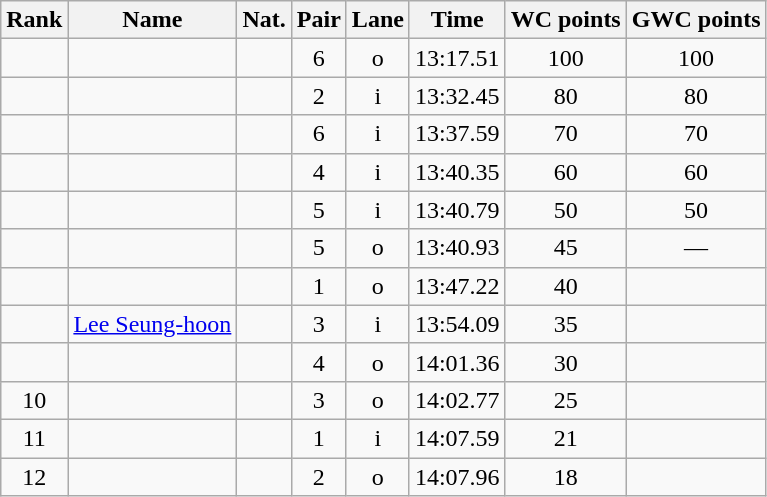<table class="wikitable sortable" style="text-align:center">
<tr>
<th>Rank</th>
<th>Name</th>
<th>Nat.</th>
<th>Pair</th>
<th>Lane</th>
<th>Time</th>
<th>WC points</th>
<th>GWC points</th>
</tr>
<tr>
<td></td>
<td align=left></td>
<td></td>
<td>6</td>
<td>o</td>
<td>13:17.51</td>
<td>100</td>
<td>100</td>
</tr>
<tr>
<td></td>
<td align=left></td>
<td></td>
<td>2</td>
<td>i</td>
<td>13:32.45</td>
<td>80</td>
<td>80</td>
</tr>
<tr>
<td></td>
<td align=left></td>
<td></td>
<td>6</td>
<td>i</td>
<td>13:37.59</td>
<td>70</td>
<td>70</td>
</tr>
<tr>
<td></td>
<td align=left></td>
<td></td>
<td>4</td>
<td>i</td>
<td>13:40.35</td>
<td>60</td>
<td>60</td>
</tr>
<tr>
<td></td>
<td align=left></td>
<td></td>
<td>5</td>
<td>i</td>
<td>13:40.79</td>
<td>50</td>
<td>50</td>
</tr>
<tr>
<td></td>
<td align=left></td>
<td></td>
<td>5</td>
<td>o</td>
<td>13:40.93</td>
<td>45</td>
<td>—</td>
</tr>
<tr>
<td></td>
<td align=left></td>
<td></td>
<td>1</td>
<td>o</td>
<td>13:47.22</td>
<td>40</td>
<td></td>
</tr>
<tr>
<td></td>
<td align=left><a href='#'>Lee Seung-hoon</a></td>
<td></td>
<td>3</td>
<td>i</td>
<td>13:54.09</td>
<td>35</td>
<td></td>
</tr>
<tr>
<td></td>
<td align=left></td>
<td></td>
<td>4</td>
<td>o</td>
<td>14:01.36</td>
<td>30</td>
<td></td>
</tr>
<tr>
<td>10</td>
<td align=left></td>
<td></td>
<td>3</td>
<td>o</td>
<td>14:02.77</td>
<td>25</td>
<td></td>
</tr>
<tr>
<td>11</td>
<td align=left></td>
<td></td>
<td>1</td>
<td>i</td>
<td>14:07.59</td>
<td>21</td>
<td></td>
</tr>
<tr>
<td>12</td>
<td align=left></td>
<td></td>
<td>2</td>
<td>o</td>
<td>14:07.96</td>
<td>18</td>
<td></td>
</tr>
</table>
